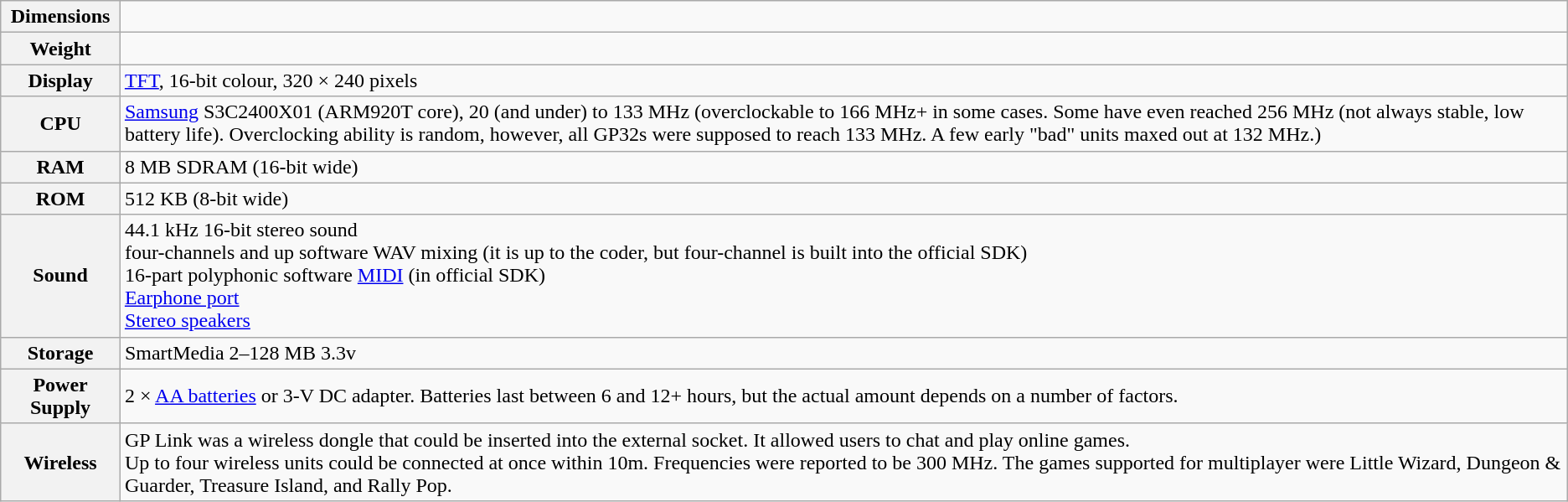<table class="wikitable">
<tr>
<th>Dimensions</th>
<td></td>
</tr>
<tr>
<th>Weight</th>
<td></td>
</tr>
<tr>
<th>Display</th>
<td> <a href='#'>TFT</a>, 16-bit colour, 320 × 240 pixels</td>
</tr>
<tr>
<th>CPU</th>
<td><a href='#'>Samsung</a> S3C2400X01 (ARM920T core), 20 (and under) to 133 MHz (overclockable to 166 MHz+ in some cases. Some have even reached 256 MHz (not always stable, low battery life). Overclocking ability is random, however, all GP32s were supposed to reach 133 MHz. A few early "bad" units maxed out at 132 MHz.)</td>
</tr>
<tr>
<th>RAM</th>
<td>8 MB SDRAM (16-bit wide)</td>
</tr>
<tr>
<th>ROM</th>
<td>512 KB (8-bit wide)</td>
</tr>
<tr>
<th>Sound</th>
<td>44.1 kHz 16-bit stereo sound<br>four-channels and up software WAV mixing (it is up to the coder, but four-channel is built into the official SDK)<br>16-part polyphonic software <a href='#'>MIDI</a> (in official SDK) <br><a href='#'>Earphone port</a><br><a href='#'>Stereo speakers</a></td>
</tr>
<tr>
<th>Storage</th>
<td>SmartMedia 2–128 MB 3.3v</td>
</tr>
<tr>
<th>Power Supply</th>
<td>2 × <a href='#'>AA batteries</a> or 3-V DC adapter. Batteries last between 6 and 12+ hours, but the actual amount depends on a number of factors.</td>
</tr>
<tr>
<th>Wireless</th>
<td>GP Link was a wireless dongle that could be inserted into the external socket. It allowed users to chat and play online games.<br>Up to four wireless units could be connected at once within 10m. Frequencies were reported to be 300 MHz. The games supported for multiplayer were Little Wizard, Dungeon & Guarder, Treasure Island, and Rally Pop.</td>
</tr>
</table>
